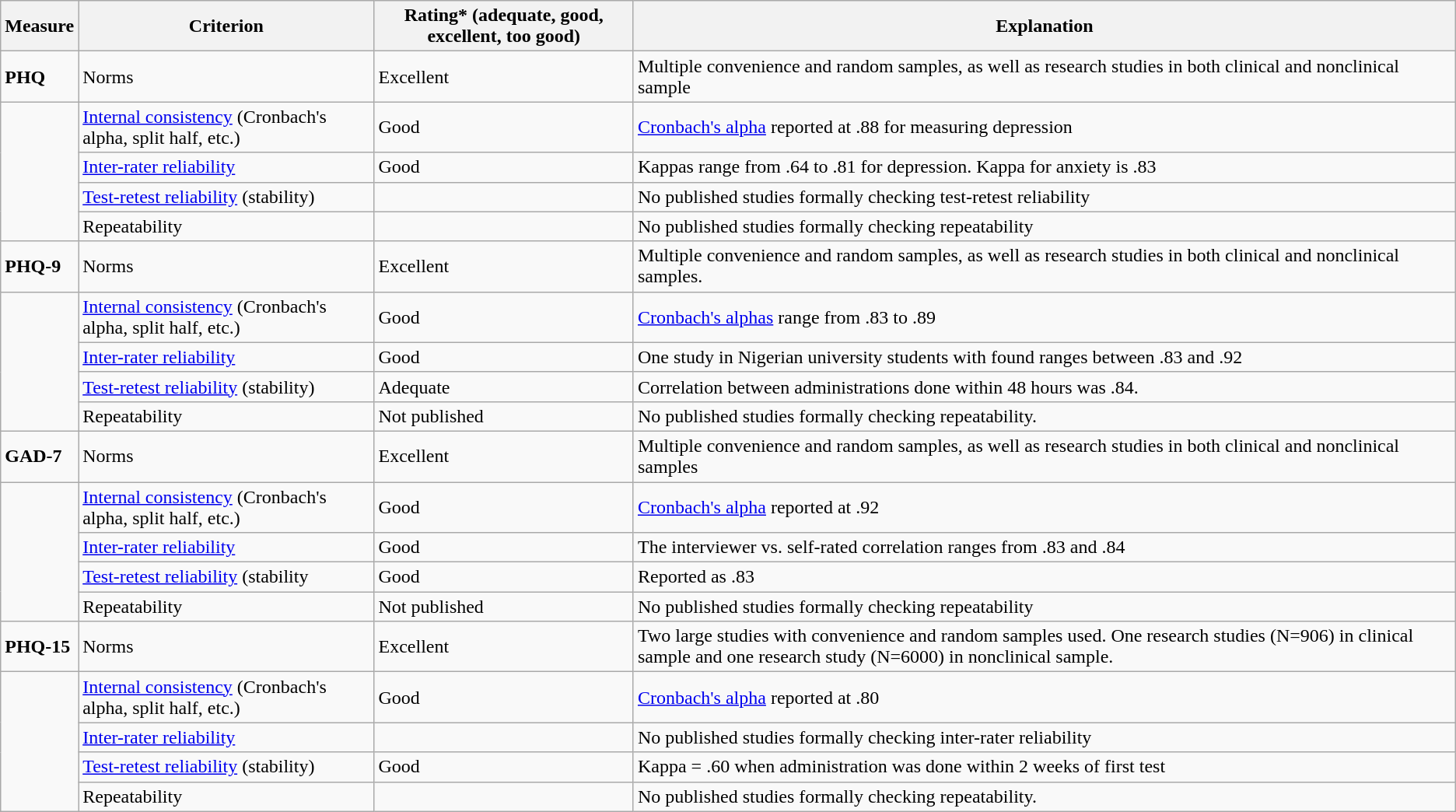<table class="wikitable">
<tr>
<th>Measure</th>
<th>Criterion</th>
<th>Rating* (adequate, good, excellent, too good)</th>
<th>Explanation</th>
</tr>
<tr>
<td><strong>PHQ</strong></td>
<td>Norms</td>
<td>Excellent</td>
<td>Multiple convenience and random samples, as well as research studies in both clinical and nonclinical sample</td>
</tr>
<tr>
<td rowspan="4"></td>
<td><a href='#'>Internal consistency</a> (Cronbach's alpha, split half, etc.)</td>
<td>Good</td>
<td><a href='#'>Cronbach's alpha</a> reported at .88 for measuring depression</td>
</tr>
<tr>
<td><a href='#'>Inter-rater reliability</a></td>
<td>Good</td>
<td>Kappas range from .64 to .81 for depression. Kappa for anxiety is .83</td>
</tr>
<tr>
<td><a href='#'>Test-retest reliability</a> (stability)</td>
<td></td>
<td>No published studies formally checking test-retest reliability</td>
</tr>
<tr>
<td>Repeatability</td>
<td></td>
<td>No published studies formally checking repeatability</td>
</tr>
<tr>
<td><strong>PHQ-9</strong></td>
<td>Norms</td>
<td>Excellent</td>
<td>Multiple convenience and random samples, as well as research studies in both clinical and nonclinical samples.</td>
</tr>
<tr>
<td rowspan="4"></td>
<td><a href='#'>Internal consistency</a> (Cronbach's alpha, split half, etc.)</td>
<td>Good</td>
<td><a href='#'>Cronbach's alphas</a> range from .83 to .89</td>
</tr>
<tr>
<td><a href='#'>Inter-rater reliability</a></td>
<td>Good</td>
<td>One study in Nigerian university students with found ranges between .83 and .92</td>
</tr>
<tr>
<td><a href='#'>Test-retest reliability</a> (stability)</td>
<td>Adequate</td>
<td>Correlation between administrations done within 48 hours was .84.</td>
</tr>
<tr>
<td>Repeatability</td>
<td>Not published</td>
<td>No published studies formally checking repeatability.</td>
</tr>
<tr>
<td><strong>GAD-7</strong></td>
<td>Norms</td>
<td>Excellent</td>
<td>Multiple convenience and random samples, as well as research studies in both clinical and nonclinical samples</td>
</tr>
<tr>
<td rowspan="4"></td>
<td><a href='#'>Internal consistency</a> (Cronbach's alpha, split half, etc.)</td>
<td>Good</td>
<td><a href='#'>Cronbach's alpha</a> reported at .92</td>
</tr>
<tr>
<td><a href='#'>Inter-rater reliability</a></td>
<td>Good</td>
<td>The interviewer vs. self-rated correlation ranges from .83 and .84</td>
</tr>
<tr>
<td><a href='#'>Test-retest reliability</a> (stability</td>
<td>Good</td>
<td>Reported as .83</td>
</tr>
<tr>
<td>Repeatability</td>
<td>Not published</td>
<td>No published studies formally checking repeatability</td>
</tr>
<tr>
<td><strong>PHQ-15</strong></td>
<td>Norms</td>
<td>Excellent</td>
<td>Two large studies with convenience and random samples used. One research studies (N=906)  in clinical sample and one research study (N=6000)  in nonclinical sample.</td>
</tr>
<tr>
<td rowspan="4"></td>
<td><a href='#'>Internal consistency</a> (Cronbach's alpha, split half, etc.)</td>
<td>Good</td>
<td><a href='#'>Cronbach's alpha</a> reported at .80</td>
</tr>
<tr>
<td><a href='#'>Inter-rater reliability</a></td>
<td></td>
<td>No published studies formally checking inter-rater reliability</td>
</tr>
<tr>
<td><a href='#'>Test-retest reliability</a> (stability)</td>
<td>Good</td>
<td>Kappa = .60 when administration was done within 2 weeks of first test</td>
</tr>
<tr>
<td>Repeatability</td>
<td></td>
<td>No published studies formally checking repeatability.</td>
</tr>
</table>
